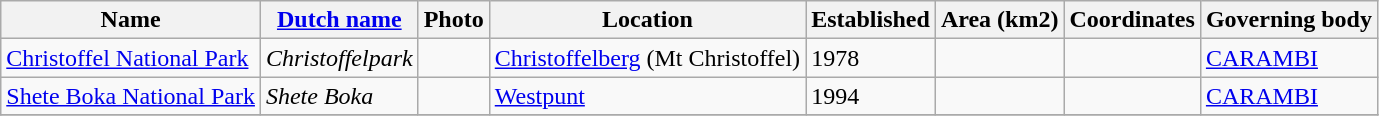<table class="wikitable sortable">
<tr>
<th>Name</th>
<th><a href='#'>Dutch name</a></th>
<th>Photo</th>
<th>Location</th>
<th>Established</th>
<th>Area (km2)</th>
<th>Coordinates</th>
<th>Governing body</th>
</tr>
<tr>
<td><a href='#'>Christoffel National Park</a></td>
<td><em>Christoffelpark</em></td>
<td></td>
<td><a href='#'>Christoffelberg</a> (Mt Christoffel)</td>
<td>1978</td>
<td></td>
<td></td>
<td><a href='#'>CARAMBI</a></td>
</tr>
<tr>
<td><a href='#'>Shete Boka National Park</a></td>
<td><em>Shete Boka</em></td>
<td></td>
<td><a href='#'>Westpunt</a></td>
<td>1994</td>
<td></td>
<td></td>
<td><a href='#'>CARAMBI</a></td>
</tr>
<tr>
</tr>
</table>
